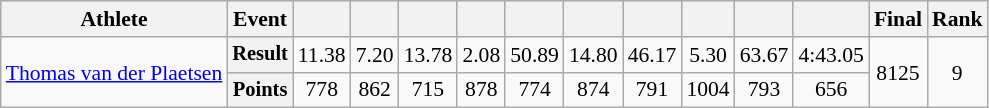<table class=wikitable style="font-size:90%;">
<tr>
<th>Athlete</th>
<th>Event</th>
<th></th>
<th></th>
<th></th>
<th></th>
<th></th>
<th></th>
<th></th>
<th></th>
<th></th>
<th></th>
<th>Final</th>
<th>Rank</th>
</tr>
<tr align=center>
<td rowspan=2 align=left><a href='#'>Thomas van der Plaetsen</a></td>
<th style="font-size:95%">Result</th>
<td>11.38</td>
<td>7.20</td>
<td>13.78</td>
<td>2.08</td>
<td>50.89</td>
<td>14.80</td>
<td>46.17</td>
<td>5.30</td>
<td>63.67</td>
<td>4:43.05</td>
<td rowspan=2>8125</td>
<td rowspan=2>9</td>
</tr>
<tr align=center>
<th style="font-size:95%">Points</th>
<td>778</td>
<td>862</td>
<td>715</td>
<td>878</td>
<td>774</td>
<td>874</td>
<td>791</td>
<td>1004</td>
<td>793</td>
<td>656</td>
</tr>
</table>
